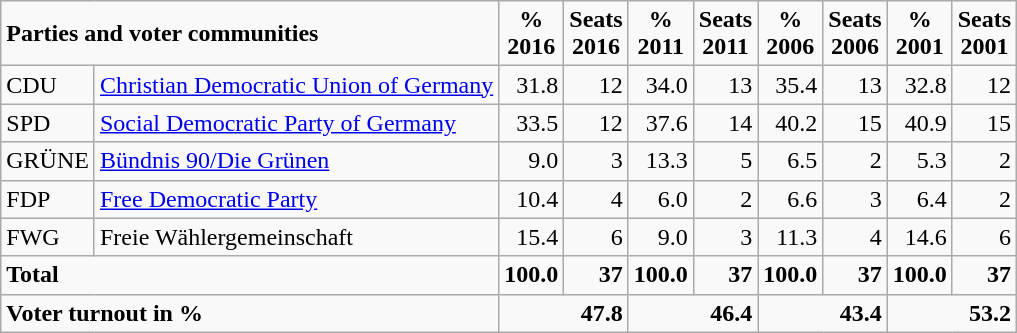<table class="wikitable">
<tr --  class="hintergrundfarbe5">
<td colspan="2"><strong>Parties and voter communities</strong></td>
<td align="center"><strong>%<br>2016</strong></td>
<td align="center"><strong>Seats<br>2016</strong></td>
<td align="center"><strong>%<br>2011</strong></td>
<td align="center"><strong>Seats<br>2011</strong></td>
<td align="center"><strong>%<br>2006</strong></td>
<td align="center"><strong>Seats<br>2006</strong></td>
<td align="center"><strong>%<br>2001</strong></td>
<td align="center"><strong>Seats<br>2001</strong></td>
</tr>
<tr --->
<td>CDU</td>
<td><a href='#'>Christian Democratic Union of Germany</a></td>
<td align="right">31.8</td>
<td align="right">12</td>
<td align="right">34.0</td>
<td align="right">13</td>
<td align="right">35.4</td>
<td align="right">13</td>
<td align="right">32.8</td>
<td align="right">12</td>
</tr>
<tr --->
<td>SPD</td>
<td><a href='#'>Social Democratic Party of Germany</a></td>
<td align="right">33.5</td>
<td align="right">12</td>
<td align="right">37.6</td>
<td align="right">14</td>
<td align="right">40.2</td>
<td align="right">15</td>
<td align="right">40.9</td>
<td align="right">15</td>
</tr>
<tr --->
<td>GRÜNE</td>
<td><a href='#'>Bündnis 90/Die Grünen</a></td>
<td align="right">9.0</td>
<td align="right">3</td>
<td align="right">13.3</td>
<td align="right">5</td>
<td align="right">6.5</td>
<td align="right">2</td>
<td align="right">5.3</td>
<td align="right">2</td>
</tr>
<tr --->
<td>FDP</td>
<td><a href='#'>Free Democratic Party</a></td>
<td align="right">10.4</td>
<td align="right">4</td>
<td align="right">6.0</td>
<td align="right">2</td>
<td align="right">6.6</td>
<td align="right">3</td>
<td align="right">6.4</td>
<td align="right">2</td>
</tr>
<tr --->
<td>FWG</td>
<td>Freie Wählergemeinschaft</td>
<td align="right">15.4</td>
<td align="right">6</td>
<td align="right">9.0</td>
<td align="right">3</td>
<td align="right">11.3</td>
<td align="right">4</td>
<td align="right">14.6</td>
<td align="right">6</td>
</tr>
<tr -- class="hintergrundfarbe5">
<td colspan="2"><strong>Total</strong></td>
<td align="right"><strong>100.0</strong></td>
<td align="right"><strong>37</strong></td>
<td align="right"><strong>100.0</strong></td>
<td align="right"><strong>37</strong></td>
<td align="right"><strong>100.0</strong></td>
<td align="right"><strong>37</strong></td>
<td align="right"><strong>100.0</strong></td>
<td align="right"><strong>37</strong></td>
</tr>
<tr -- class="hintergrundfarbe5">
<td colspan="2"><strong>Voter turnout in %</strong></td>
<td colspan="2" align="right"><strong>47.8</strong></td>
<td colspan="2" align="right"><strong>46.4</strong></td>
<td colspan="2" align="right"><strong>43.4</strong></td>
<td colspan="2" align="right"><strong>53.2</strong></td>
</tr>
</table>
